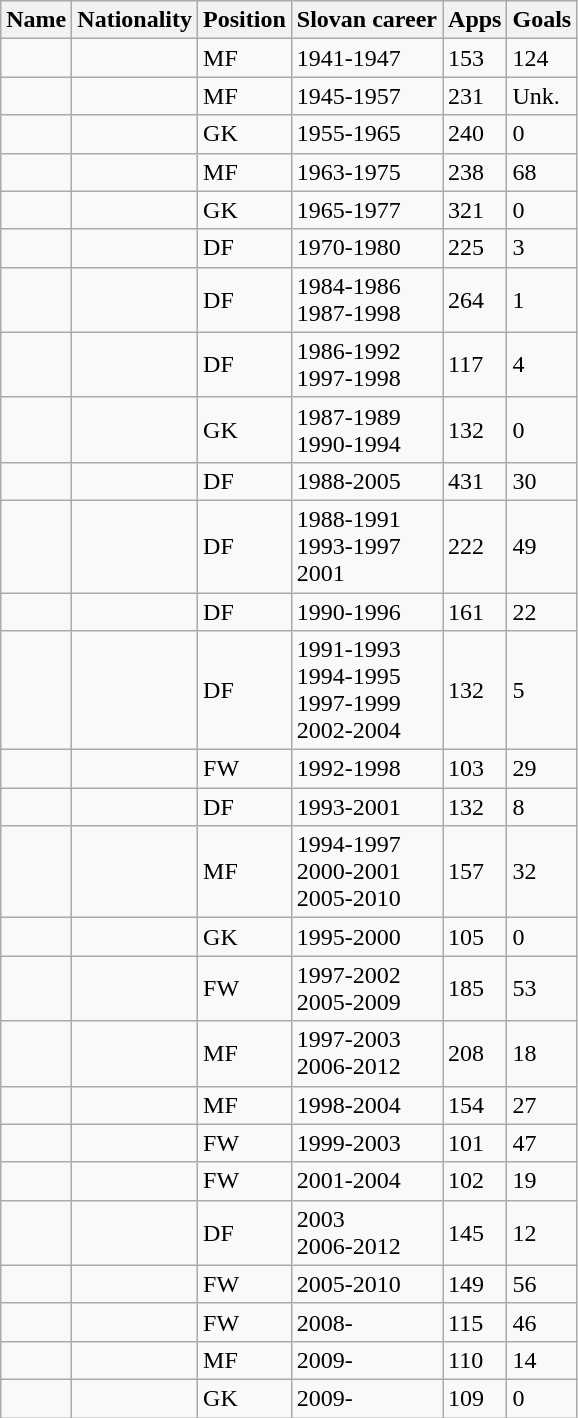<table class="wikitable sortable">
<tr>
<th>Name</th>
<th>Nationality</th>
<th>Position</th>
<th>Slovan career</th>
<th>Apps</th>
<th>Goals</th>
</tr>
<tr>
<td></td>
<td> <br> </td>
<td>MF</td>
<td>1941-1947</td>
<td>153</td>
<td>124</td>
</tr>
<tr>
<td></td>
<td></td>
<td>MF</td>
<td>1945-1957</td>
<td>231</td>
<td>Unk.</td>
</tr>
<tr>
<td></td>
<td></td>
<td>GK</td>
<td>1955-1965</td>
<td>240</td>
<td>0</td>
</tr>
<tr>
<td></td>
<td></td>
<td>MF</td>
<td>1963-1975</td>
<td>238</td>
<td>68</td>
</tr>
<tr>
<td></td>
<td></td>
<td>GK</td>
<td>1965-1977</td>
<td>321</td>
<td>0</td>
</tr>
<tr>
<td></td>
<td></td>
<td>DF</td>
<td>1970-1980</td>
<td>225</td>
<td>3</td>
</tr>
<tr>
<td></td>
<td> <br> </td>
<td>DF</td>
<td>1984-1986 <br> 1987-1998</td>
<td>264</td>
<td>1</td>
</tr>
<tr>
<td></td>
<td> <br> </td>
<td>DF</td>
<td>1986-1992 <br> 1997-1998</td>
<td>117</td>
<td>4</td>
</tr>
<tr>
<td></td>
<td> <br> </td>
<td>GK</td>
<td>1987-1989 <br> 1990-1994</td>
<td>132</td>
<td>0</td>
</tr>
<tr>
<td></td>
<td> <br> </td>
<td>DF</td>
<td>1988-2005</td>
<td>431</td>
<td>30</td>
</tr>
<tr>
<td></td>
<td> <br> </td>
<td>DF</td>
<td>1988-1991 <br> 1993-1997 <br> 2001</td>
<td>222</td>
<td>49</td>
</tr>
<tr>
<td></td>
<td> <br> </td>
<td>DF</td>
<td>1990-1996</td>
<td>161</td>
<td>22</td>
</tr>
<tr>
<td></td>
<td> <br> </td>
<td>DF</td>
<td>1991-1993 <br> 1994-1995 <br> 1997-1999 <br> 2002-2004</td>
<td>132</td>
<td>5</td>
</tr>
<tr>
<td></td>
<td> <br> </td>
<td>FW</td>
<td>1992-1998</td>
<td>103</td>
<td>29</td>
</tr>
<tr>
<td></td>
<td></td>
<td>DF</td>
<td>1993-2001</td>
<td>132</td>
<td>8</td>
</tr>
<tr>
<td></td>
<td></td>
<td>MF</td>
<td>1994-1997 <br> 2000-2001 <br> 2005-2010</td>
<td>157</td>
<td>32</td>
</tr>
<tr>
<td></td>
<td></td>
<td>GK</td>
<td>1995-2000</td>
<td>105</td>
<td>0</td>
</tr>
<tr>
<td></td>
<td></td>
<td>FW</td>
<td>1997-2002 <br> 2005-2009</td>
<td>185</td>
<td>53</td>
</tr>
<tr>
<td></td>
<td></td>
<td>MF</td>
<td>1997-2003 <br> 2006-2012</td>
<td>208</td>
<td>18</td>
</tr>
<tr>
<td></td>
<td></td>
<td>MF</td>
<td>1998-2004</td>
<td>154</td>
<td>27</td>
</tr>
<tr>
<td></td>
<td></td>
<td>FW</td>
<td>1999-2003</td>
<td>101</td>
<td>47</td>
</tr>
<tr>
<td></td>
<td></td>
<td>FW</td>
<td>2001-2004</td>
<td>102</td>
<td>19</td>
</tr>
<tr>
<td></td>
<td></td>
<td>DF</td>
<td>2003 <br> 2006-2012</td>
<td>145</td>
<td>12</td>
</tr>
<tr>
<td></td>
<td></td>
<td>FW</td>
<td>2005-2010</td>
<td>149</td>
<td>56</td>
</tr>
<tr>
<td></td>
<td></td>
<td>FW</td>
<td>2008-</td>
<td>115</td>
<td>46</td>
</tr>
<tr>
<td></td>
<td></td>
<td>MF</td>
<td>2009-</td>
<td>110</td>
<td>14</td>
</tr>
<tr>
<td></td>
<td></td>
<td>GK</td>
<td>2009-</td>
<td>109</td>
<td>0</td>
</tr>
</table>
